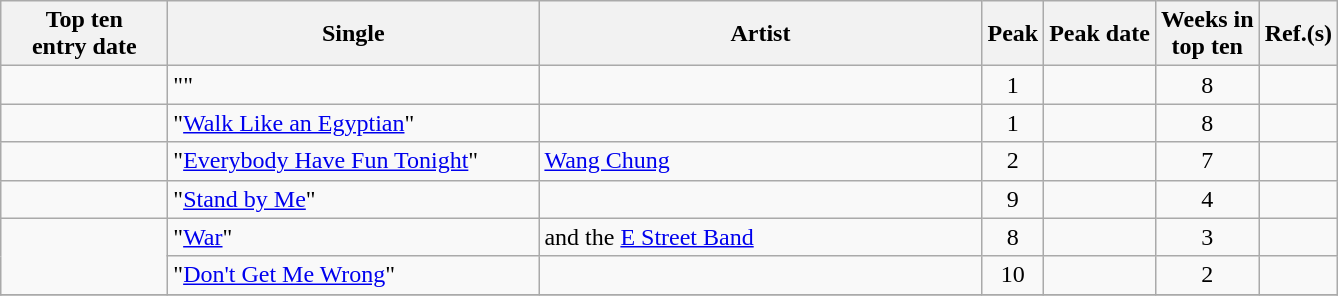<table class="plainrowheaders sortable wikitable">
<tr>
<th scope="col" style="width:6.5em;">Top ten<br>entry date</th>
<th scope="col" style="width:15em;">Single</th>
<th scope="col" style="width:18em;">Artist</th>
<th scope="col">Peak</th>
<th scope="col">Peak date</th>
<th scope="col">Weeks in<br>top ten</th>
<th scope="col" class="unsortable">Ref.(s)</th>
</tr>
<tr>
<td></td>
<td>""</td>
<td></td>
<td align="center">1</td>
<td></td>
<td align="center">8</td>
<td></td>
</tr>
<tr>
<td></td>
<td>"<a href='#'>Walk Like an Egyptian</a>"</td>
<td></td>
<td align="center">1</td>
<td></td>
<td align="center">8</td>
<td></td>
</tr>
<tr>
<td></td>
<td>"<a href='#'>Everybody Have Fun Tonight</a>"</td>
<td><a href='#'>Wang Chung</a></td>
<td align="center">2</td>
<td></td>
<td align="center">7</td>
<td></td>
</tr>
<tr>
<td></td>
<td>"<a href='#'>Stand by Me</a>"</td>
<td></td>
<td align="center">9</td>
<td></td>
<td align="center">4</td>
<td></td>
</tr>
<tr>
<td rowspan="2"></td>
<td>"<a href='#'>War</a>"</td>
<td> and the <a href='#'>E Street Band</a></td>
<td align="center">8</td>
<td></td>
<td align="center">3</td>
<td></td>
</tr>
<tr>
<td>"<a href='#'>Don't Get Me Wrong</a>"</td>
<td></td>
<td align="center">10</td>
<td></td>
<td align="center">2</td>
<td></td>
</tr>
<tr>
</tr>
</table>
